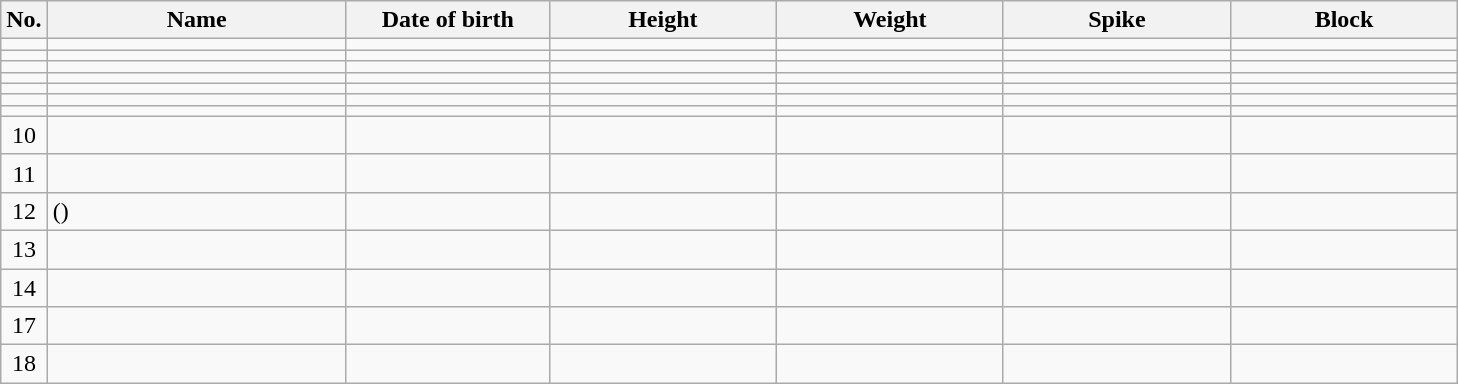<table class="wikitable sortable" style="font-size:100%; text-align:center;">
<tr>
<th>No.</th>
<th style="width:12em">Name</th>
<th style="width:8em">Date of birth</th>
<th style="width:9em">Height</th>
<th style="width:9em">Weight</th>
<th style="width:9em">Spike</th>
<th style="width:9em">Block</th>
</tr>
<tr>
<td></td>
<td align=left> </td>
<td align=right></td>
<td></td>
<td></td>
<td></td>
<td></td>
</tr>
<tr>
<td></td>
<td align=left> </td>
<td align=right></td>
<td></td>
<td></td>
<td></td>
<td></td>
</tr>
<tr>
<td></td>
<td align=left> </td>
<td align=right></td>
<td></td>
<td></td>
<td></td>
<td></td>
</tr>
<tr>
<td></td>
<td align=left> </td>
<td align=right></td>
<td></td>
<td></td>
<td></td>
<td></td>
</tr>
<tr>
<td></td>
<td align=left> </td>
<td align=right></td>
<td></td>
<td></td>
<td></td>
<td></td>
</tr>
<tr>
<td></td>
<td align=left> </td>
<td align=right></td>
<td></td>
<td></td>
<td></td>
<td></td>
</tr>
<tr>
<td></td>
<td align=left> </td>
<td align=right></td>
<td></td>
<td></td>
<td></td>
<td></td>
</tr>
<tr>
<td>10</td>
<td align=left> </td>
<td align=right></td>
<td></td>
<td></td>
<td></td>
<td></td>
</tr>
<tr>
<td>11</td>
<td align=left> </td>
<td align=right></td>
<td></td>
<td></td>
<td></td>
<td></td>
</tr>
<tr>
<td>12</td>
<td align=left>  ()</td>
<td align=right></td>
<td></td>
<td></td>
<td></td>
<td></td>
</tr>
<tr>
<td>13</td>
<td align=left> </td>
<td align=right></td>
<td></td>
<td></td>
<td></td>
<td></td>
</tr>
<tr>
<td>14</td>
<td align=left> </td>
<td align=right></td>
<td></td>
<td></td>
<td></td>
<td></td>
</tr>
<tr>
<td>17</td>
<td align=left> </td>
<td align=right></td>
<td></td>
<td></td>
<td></td>
<td></td>
</tr>
<tr>
<td>18</td>
<td align=left> </td>
<td align=right></td>
<td></td>
<td></td>
<td></td>
<td></td>
</tr>
</table>
